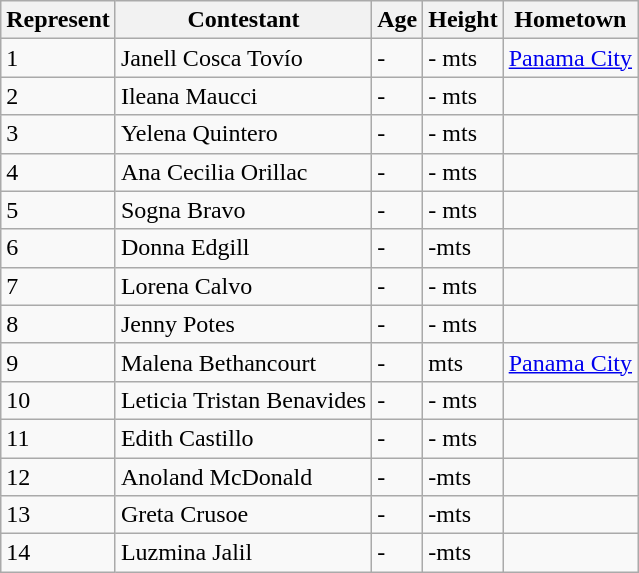<table class="sortable wikitable">
<tr>
<th>Represent</th>
<th>Contestant</th>
<th>Age</th>
<th>Height</th>
<th>Hometown</th>
</tr>
<tr>
<td>1</td>
<td>Janell Cosca Tovío</td>
<td>-</td>
<td>- mts</td>
<td><a href='#'>Panama City</a></td>
</tr>
<tr>
<td>2</td>
<td>Ileana Maucci</td>
<td>-</td>
<td>- mts</td>
<td></td>
</tr>
<tr>
<td>3</td>
<td>Yelena Quintero</td>
<td>-</td>
<td>- mts</td>
<td></td>
</tr>
<tr>
<td>4</td>
<td>Ana Cecilia Orillac</td>
<td>-</td>
<td>- mts</td>
<td></td>
</tr>
<tr>
<td>5</td>
<td>Sogna Bravo</td>
<td>-</td>
<td>- mts</td>
<td></td>
</tr>
<tr>
<td>6</td>
<td>Donna Edgill</td>
<td>-</td>
<td>-mts</td>
<td></td>
</tr>
<tr>
<td>7</td>
<td>Lorena Calvo</td>
<td>-</td>
<td>- mts</td>
<td></td>
</tr>
<tr>
<td>8</td>
<td>Jenny Potes</td>
<td>-</td>
<td>- mts</td>
<td></td>
</tr>
<tr>
<td>9</td>
<td>Malena Bethancourt</td>
<td>-</td>
<td>mts</td>
<td><a href='#'>Panama City</a></td>
</tr>
<tr>
<td>10</td>
<td>Leticia Tristan Benavides</td>
<td>-</td>
<td>- mts</td>
<td></td>
</tr>
<tr>
<td>11</td>
<td>Edith Castillo</td>
<td>-</td>
<td>- mts</td>
<td></td>
</tr>
<tr>
<td>12</td>
<td>Anoland McDonald</td>
<td>-</td>
<td>-mts</td>
<td></td>
</tr>
<tr>
<td>13</td>
<td>Greta Crusoe</td>
<td>-</td>
<td>-mts</td>
<td></td>
</tr>
<tr>
<td>14</td>
<td>Luzmina Jalil</td>
<td>-</td>
<td>-mts</td>
<td></td>
</tr>
</table>
